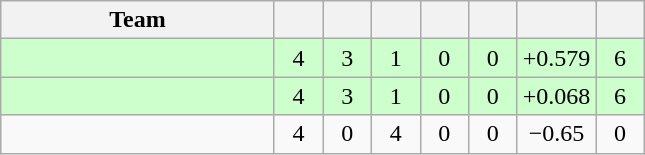<table class="wikitable" style="text-align:center">
<tr>
<th style="width:175px;">Team</th>
<th style="width:25px;"></th>
<th style="width:25px;"></th>
<th style="width:25px;"></th>
<th style="width:25px;"></th>
<th style="width:25px;"></th>
<th style="width:45px;"></th>
<th style="width:25px;"></th>
</tr>
<tr style="background:#cfc;">
<td align="left"></td>
<td>4</td>
<td>3</td>
<td>1</td>
<td>0</td>
<td>0</td>
<td>+0.579</td>
<td>6</td>
</tr>
<tr style="background:#cfc;">
<td align="left"></td>
<td>4</td>
<td>3</td>
<td>1</td>
<td>0</td>
<td>0</td>
<td>+0.068</td>
<td>6</td>
</tr>
<tr>
<td align="left"></td>
<td>4</td>
<td>0</td>
<td>4</td>
<td>0</td>
<td>0</td>
<td>−0.65</td>
<td>0</td>
</tr>
</table>
